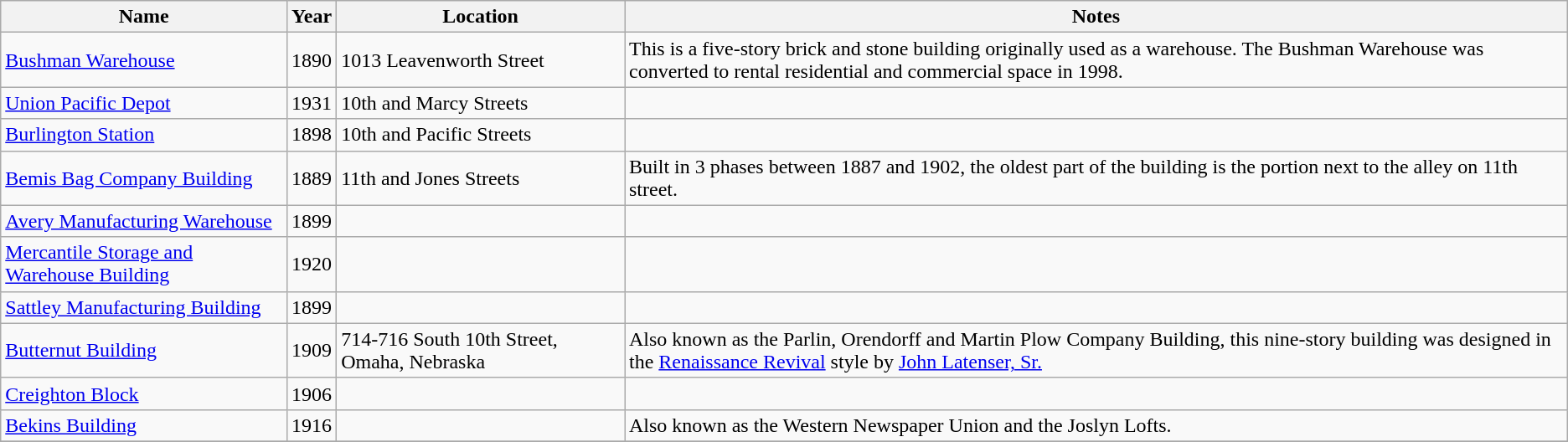<table class="wikitable">
<tr>
<th>Name</th>
<th>Year</th>
<th>Location</th>
<th>Notes</th>
</tr>
<tr>
<td><a href='#'>Bushman Warehouse</a></td>
<td>1890</td>
<td>1013 Leavenworth Street</td>
<td>This is a five-story brick and stone building originally used as a warehouse. The Bushman Warehouse was converted to rental residential and commercial space in 1998.</td>
</tr>
<tr>
<td><a href='#'>Union Pacific Depot</a></td>
<td>1931</td>
<td>10th and Marcy Streets</td>
<td></td>
</tr>
<tr>
<td><a href='#'>Burlington Station</a></td>
<td>1898</td>
<td>10th and Pacific Streets</td>
<td></td>
</tr>
<tr>
<td><a href='#'>Bemis Bag Company Building</a></td>
<td>1889</td>
<td>11th and Jones Streets</td>
<td>Built in 3 phases between 1887 and 1902, the oldest part of the building is the portion next to the alley on 11th street.</td>
</tr>
<tr>
<td><a href='#'>Avery Manufacturing Warehouse</a></td>
<td>1899</td>
<td></td>
<td></td>
</tr>
<tr>
<td><a href='#'>Mercantile Storage and Warehouse Building</a></td>
<td>1920</td>
<td></td>
<td></td>
</tr>
<tr>
<td><a href='#'>Sattley Manufacturing Building</a></td>
<td>1899</td>
<td></td>
<td></td>
</tr>
<tr>
<td><a href='#'>Butternut Building</a></td>
<td>1909</td>
<td>714-716 South 10th Street, Omaha, Nebraska</td>
<td>Also known as the Parlin, Orendorff and Martin Plow Company Building, this nine-story building was designed in the <a href='#'>Renaissance Revival</a> style by <a href='#'>John Latenser, Sr.</a></td>
</tr>
<tr>
<td><a href='#'>Creighton Block</a></td>
<td>1906</td>
<td></td>
<td></td>
</tr>
<tr>
<td><a href='#'>Bekins Building</a></td>
<td>1916</td>
<td></td>
<td>Also known as the Western Newspaper Union and the Joslyn Lofts.</td>
</tr>
<tr>
</tr>
</table>
